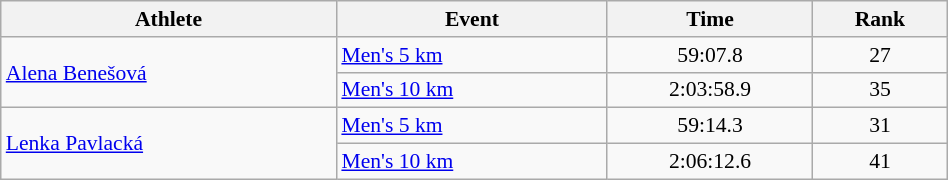<table class="wikitable" style="text-align:center; font-size:90%; width:50%;">
<tr>
<th>Athlete</th>
<th>Event</th>
<th>Time</th>
<th>Rank</th>
</tr>
<tr>
<td align=left rowspan=2><a href='#'>Alena Benešová</a></td>
<td align=left><a href='#'>Men's 5 km</a></td>
<td>59:07.8</td>
<td>27</td>
</tr>
<tr>
<td align=left><a href='#'>Men's 10 km</a></td>
<td>2:03:58.9</td>
<td>35</td>
</tr>
<tr>
<td align=left rowspan=2><a href='#'>Lenka Pavlacká</a></td>
<td align=left><a href='#'>Men's 5 km</a></td>
<td>59:14.3</td>
<td>31</td>
</tr>
<tr>
<td align=left><a href='#'>Men's 10 km</a></td>
<td>2:06:12.6</td>
<td>41</td>
</tr>
</table>
